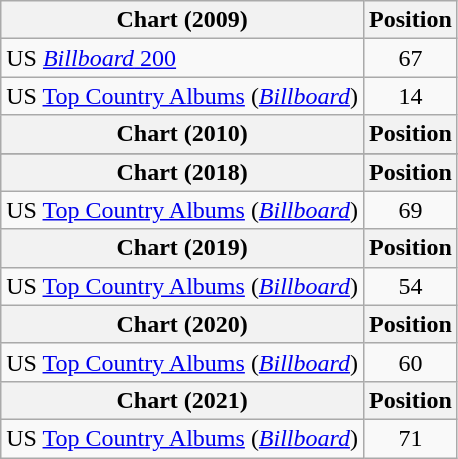<table class="wikitable">
<tr>
<th>Chart (2009)</th>
<th>Position</th>
</tr>
<tr>
<td>US <a href='#'><em>Billboard</em> 200</a></td>
<td align="center">67</td>
</tr>
<tr>
<td>US <a href='#'>Top Country Albums</a> (<em><a href='#'>Billboard</a></em>)</td>
<td align="center">14</td>
</tr>
<tr>
<th>Chart (2010)</th>
<th>Position</th>
</tr>
<tr>
</tr>
<tr>
</tr>
<tr>
<th>Chart (2018)</th>
<th>Position</th>
</tr>
<tr>
<td>US <a href='#'>Top Country Albums</a> (<em><a href='#'>Billboard</a></em>)</td>
<td align="center">69</td>
</tr>
<tr>
<th>Chart (2019)</th>
<th>Position</th>
</tr>
<tr>
<td>US <a href='#'>Top Country Albums</a> (<em><a href='#'>Billboard</a></em>)</td>
<td align="center">54</td>
</tr>
<tr>
<th>Chart (2020)</th>
<th>Position</th>
</tr>
<tr>
<td>US <a href='#'>Top Country Albums</a> (<em><a href='#'>Billboard</a></em>)</td>
<td align="center">60</td>
</tr>
<tr>
<th>Chart (2021)</th>
<th>Position</th>
</tr>
<tr>
<td>US <a href='#'>Top Country Albums</a> (<em><a href='#'>Billboard</a></em>)</td>
<td align="center">71</td>
</tr>
</table>
